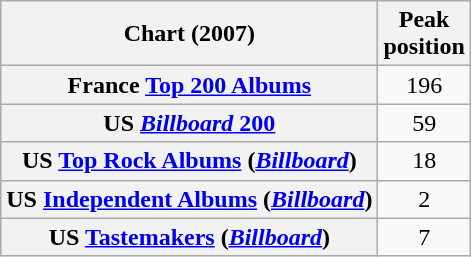<table class="wikitable sortable plainrowheaders" style="text-align:center">
<tr>
<th>Chart (2007)</th>
<th>Peak<br>position</th>
</tr>
<tr>
<th scope=row>France <a href='#'>Top 200 Albums</a></th>
<td>196</td>
</tr>
<tr>
<th scope=row>US <a href='#'><em>Billboard</em> 200</a></th>
<td>59</td>
</tr>
<tr>
<th scope=row>US <a href='#'>Top Rock Albums</a> (<a href='#'><em>Billboard</em></a>)</th>
<td>18</td>
</tr>
<tr>
<th scope=row>US <a href='#'>Independent Albums</a> (<a href='#'><em>Billboard</em></a>)</th>
<td>2</td>
</tr>
<tr>
<th scope=row>US <a href='#'>Tastemakers</a> (<a href='#'><em>Billboard</em></a>)</th>
<td>7</td>
</tr>
</table>
